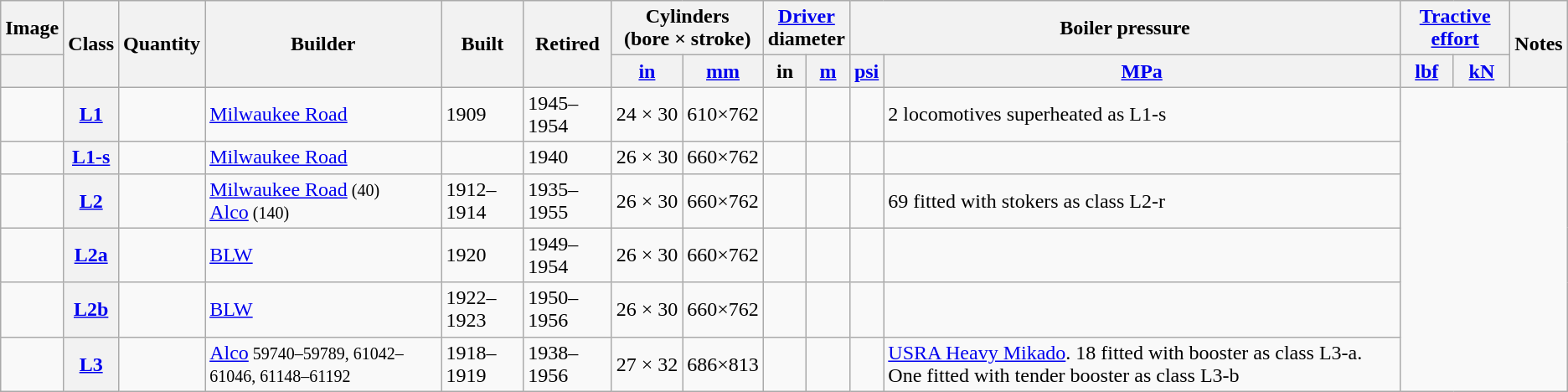<table class="wikitable sortable">
<tr>
<th>Image</th>
<th rowspan="2">Class</th>
<th rowspan="2">Quantity</th>
<th rowspan="2">Builder</th>
<th rowspan="2">Built</th>
<th rowspan="2">Retired</th>
<th colspan="2">Cylinders<br>(bore × stroke)</th>
<th colspan="2"><a href='#'>Driver</a><br>diameter</th>
<th colspan="2">Boiler pressure</th>
<th colspan="2"><a href='#'>Tractive effort</a></th>
<th rowspan="2">Notes</th>
</tr>
<tr>
<th></th>
<th><a href='#'>in</a></th>
<th><a href='#'>mm</a></th>
<th>in</th>
<th><a href='#'>m</a></th>
<th><a href='#'>psi</a></th>
<th><a href='#'>MPa</a></th>
<th><a href='#'>lbf</a></th>
<th><a href='#'>kN</a></th>
</tr>
<tr>
<td></td>
<th><a href='#'>L1</a></th>
<td></td>
<td><a href='#'>Milwaukee Road</a></td>
<td>1909</td>
<td>1945–1954</td>
<td>24 × 30</td>
<td>610×762</td>
<td></td>
<td></td>
<td></td>
<td>2 locomotives superheated as L1-s</td>
</tr>
<tr>
<td></td>
<th><a href='#'>L1-s</a></th>
<td></td>
<td><a href='#'>Milwaukee Road</a></td>
<td></td>
<td>1940</td>
<td>26 × 30</td>
<td>660×762</td>
<td></td>
<td></td>
<td></td>
<td></td>
</tr>
<tr>
<td></td>
<th><a href='#'>L2</a></th>
<td></td>
<td><a href='#'>Milwaukee Road</a><small> (40)</small><br><a href='#'>Alco</a><small> (140)</small></td>
<td>1912–1914</td>
<td>1935–1955</td>
<td>26 × 30</td>
<td>660×762</td>
<td></td>
<td></td>
<td></td>
<td>69 fitted with stokers as class L2-r</td>
</tr>
<tr>
<td></td>
<th><a href='#'>L2a</a></th>
<td></td>
<td><a href='#'>BLW</a></td>
<td>1920</td>
<td>1949–1954</td>
<td>26 × 30</td>
<td>660×762</td>
<td></td>
<td></td>
<td></td>
<td></td>
</tr>
<tr>
<td></td>
<th><a href='#'>L2b</a></th>
<td></td>
<td><a href='#'>BLW</a></td>
<td>1922–1923</td>
<td>1950–1956</td>
<td>26 × 30</td>
<td>660×762</td>
<td></td>
<td></td>
<td></td>
<td></td>
</tr>
<tr>
<td></td>
<th><a href='#'>L3</a></th>
<td></td>
<td><a href='#'>Alco</a><small> 59740–59789, 61042–61046, 61148–61192</small></td>
<td>1918–1919</td>
<td>1938–1956</td>
<td>27 × 32</td>
<td>686×813</td>
<td></td>
<td></td>
<td></td>
<td><a href='#'>USRA Heavy Mikado</a>. 18 fitted with booster as class L3-a. One fitted with tender booster as class L3-b</td>
</tr>
</table>
